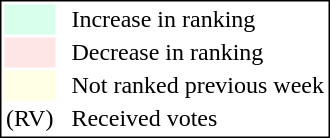<table style="border:1px solid black;">
<tr>
<td style="background:#D8FFEB; width:20px;"></td>
<td> </td>
<td>Increase in ranking</td>
</tr>
<tr>
<td style="background:#FFE6E6; width:20px;"></td>
<td> </td>
<td>Decrease in ranking</td>
</tr>
<tr>
<td style="background:#FFFFE6; width:20px;"></td>
<td> </td>
<td>Not ranked previous week</td>
</tr>
<tr>
<td>(RV)</td>
<td> </td>
<td>Received votes</td>
</tr>
</table>
